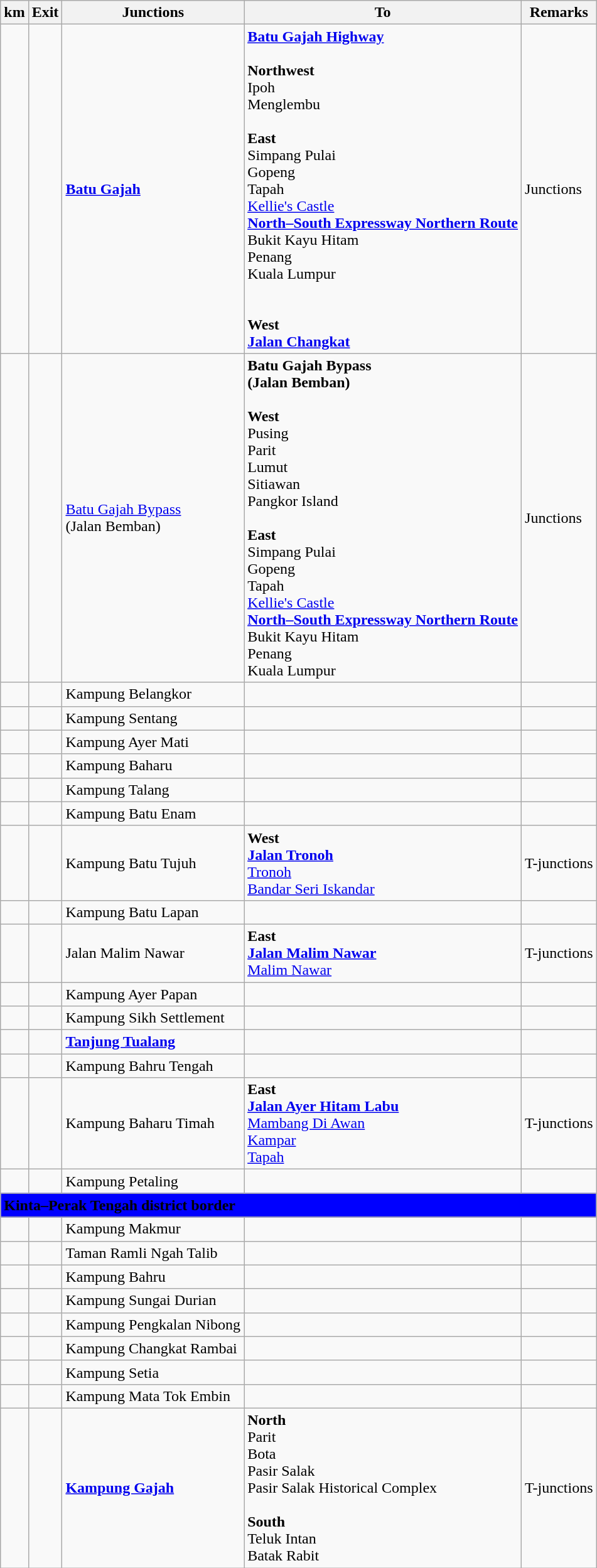<table class="wikitable">
<tr>
<th>km</th>
<th>Exit</th>
<th>Junctions</th>
<th>To</th>
<th>Remarks</th>
</tr>
<tr>
<td></td>
<td></td>
<td><strong><a href='#'>Batu Gajah</a></strong></td>
<td> <strong><a href='#'>Batu Gajah Highway</a></strong><br><br><strong>Northwest</strong><br>Ipoh<br>Menglembu<br><br><strong>East</strong><br>Simpang Pulai<br>Gopeng<br>Tapah<br><a href='#'>Kellie's Castle</a><br>  <strong><a href='#'>North–South Expressway Northern Route</a></strong><br>Bukit Kayu Hitam<br>Penang<br>Kuala Lumpur<br><br><br><strong>West</strong><br> <strong><a href='#'>Jalan Changkat</a></strong></td>
<td>Junctions</td>
</tr>
<tr>
<td></td>
<td></td>
<td><a href='#'>Batu Gajah Bypass</a><br>(Jalan Bemban)</td>
<td> <strong>Batu Gajah Bypass</strong><br><strong>(Jalan Bemban)</strong><br><br><strong>West</strong><br>Pusing<br>Parit<br>Lumut<br>Sitiawan<br>Pangkor Island<br><br><strong>East</strong><br>Simpang Pulai<br>Gopeng<br>Tapah<br><a href='#'>Kellie's Castle</a><br>  <strong><a href='#'>North–South Expressway Northern Route</a></strong><br>Bukit Kayu Hitam<br>Penang<br>Kuala Lumpur</td>
<td>Junctions</td>
</tr>
<tr>
<td></td>
<td></td>
<td>Kampung Belangkor</td>
<td></td>
<td></td>
</tr>
<tr>
<td></td>
<td></td>
<td>Kampung Sentang</td>
<td></td>
<td></td>
</tr>
<tr>
<td></td>
<td></td>
<td>Kampung Ayer Mati</td>
<td></td>
<td></td>
</tr>
<tr>
<td></td>
<td></td>
<td>Kampung Baharu</td>
<td></td>
<td></td>
</tr>
<tr>
<td></td>
<td></td>
<td>Kampung Talang</td>
<td></td>
<td></td>
</tr>
<tr>
<td></td>
<td></td>
<td>Kampung Batu Enam</td>
<td></td>
<td></td>
</tr>
<tr>
<td></td>
<td></td>
<td>Kampung Batu Tujuh</td>
<td><strong>West</strong><br> <strong><a href='#'>Jalan Tronoh</a></strong><br><a href='#'>Tronoh</a><br><a href='#'>Bandar Seri Iskandar</a></td>
<td>T-junctions</td>
</tr>
<tr>
<td></td>
<td></td>
<td>Kampung Batu Lapan</td>
<td></td>
<td></td>
</tr>
<tr>
<td></td>
<td></td>
<td>Jalan Malim Nawar</td>
<td><strong>East</strong><br> <strong><a href='#'>Jalan Malim Nawar</a></strong><br><a href='#'>Malim Nawar</a></td>
<td>T-junctions</td>
</tr>
<tr>
<td></td>
<td></td>
<td>Kampung Ayer Papan</td>
<td></td>
<td></td>
</tr>
<tr>
<td></td>
<td></td>
<td>Kampung Sikh Settlement</td>
<td></td>
<td></td>
</tr>
<tr>
<td></td>
<td></td>
<td><strong><a href='#'>Tanjung Tualang</a></strong></td>
<td></td>
<td></td>
</tr>
<tr>
<td></td>
<td></td>
<td>Kampung Bahru Tengah</td>
<td></td>
<td></td>
</tr>
<tr>
<td></td>
<td></td>
<td>Kampung Baharu Timah</td>
<td><strong>East</strong><br> <strong><a href='#'>Jalan Ayer Hitam Labu</a></strong><br><a href='#'>Mambang Di Awan</a><br><a href='#'>Kampar</a><br><a href='#'>Tapah</a></td>
<td>T-junctions</td>
</tr>
<tr>
<td></td>
<td></td>
<td>Kampung Petaling</td>
<td></td>
<td></td>
</tr>
<tr>
<td style="width:600px" colspan="6" style="text-align:center" bgcolor="blue"><strong><span>Kinta–Perak Tengah district border</span></strong></td>
</tr>
<tr>
<td></td>
<td></td>
<td>Kampung Makmur</td>
<td></td>
<td></td>
</tr>
<tr>
<td></td>
<td></td>
<td>Taman Ramli Ngah Talib</td>
<td></td>
<td></td>
</tr>
<tr>
<td></td>
<td></td>
<td>Kampung Bahru</td>
<td></td>
<td></td>
</tr>
<tr>
<td></td>
<td></td>
<td>Kampung Sungai Durian</td>
<td></td>
<td></td>
</tr>
<tr>
<td></td>
<td></td>
<td>Kampung Pengkalan Nibong</td>
<td></td>
<td></td>
</tr>
<tr>
<td></td>
<td></td>
<td>Kampung Changkat Rambai</td>
<td></td>
<td></td>
</tr>
<tr>
<td></td>
<td></td>
<td>Kampung Setia</td>
<td></td>
<td></td>
</tr>
<tr>
<td></td>
<td></td>
<td>Kampung Mata Tok Embin</td>
<td></td>
<td></td>
</tr>
<tr>
<td></td>
<td></td>
<td><strong><a href='#'>Kampung Gajah</a></strong></td>
<td><strong>North</strong><br> Parit<br> Bota<br> Pasir Salak<br> Pasir Salak Historical Complex<br><br><strong>South</strong><br> Teluk Intan<br> Batak Rabit</td>
<td>T-junctions</td>
</tr>
</table>
